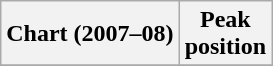<table class="wikitable plainrowheaders" style="text-align:center">
<tr>
<th scope="col">Chart (2007–08)</th>
<th scope="col">Peak<br>position</th>
</tr>
<tr>
</tr>
</table>
